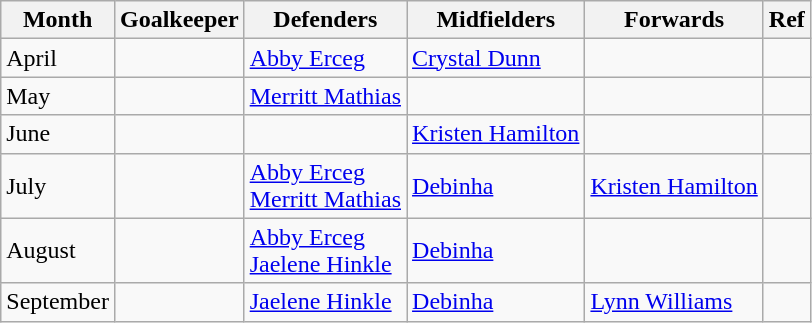<table class="wikitable">
<tr>
<th>Month</th>
<th>Goalkeeper</th>
<th>Defenders</th>
<th>Midfielders</th>
<th>Forwards</th>
<th>Ref</th>
</tr>
<tr>
<td>April</td>
<td></td>
<td> <a href='#'>Abby Erceg</a></td>
<td> <a href='#'>Crystal Dunn</a></td>
<td></td>
<td></td>
</tr>
<tr>
<td>May</td>
<td></td>
<td> <a href='#'>Merritt Mathias</a></td>
<td></td>
<td></td>
<td></td>
</tr>
<tr>
<td>June</td>
<td></td>
<td></td>
<td> <a href='#'>Kristen Hamilton</a></td>
<td></td>
<td></td>
</tr>
<tr>
<td>July</td>
<td></td>
<td> <a href='#'>Abby Erceg</a> <br>  <a href='#'>Merritt Mathias</a></td>
<td> <a href='#'>Debinha</a></td>
<td> <a href='#'>Kristen Hamilton</a></td>
<td></td>
</tr>
<tr>
<td>August</td>
<td></td>
<td> <a href='#'>Abby Erceg</a> <br>  <a href='#'>Jaelene Hinkle</a></td>
<td> <a href='#'>Debinha</a></td>
<td></td>
<td></td>
</tr>
<tr>
<td>September</td>
<td></td>
<td> <a href='#'>Jaelene Hinkle</a></td>
<td> <a href='#'>Debinha</a></td>
<td> <a href='#'>Lynn Williams</a></td>
<td></td>
</tr>
</table>
